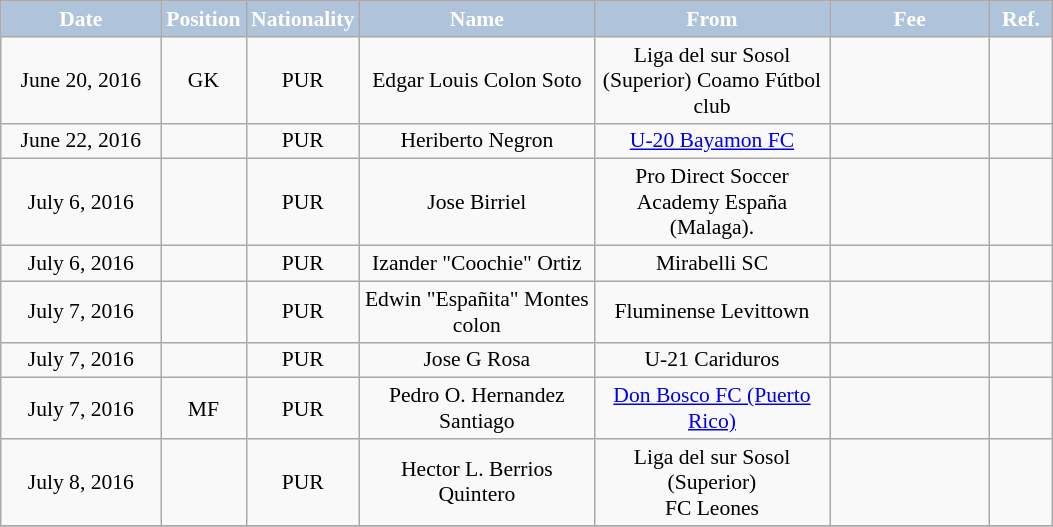<table class="wikitable"  style="text-align:center; font-size:90%; ">
<tr>
<th style="background:#afc4db; color:white; width:100px;">Date</th>
<th style="background:#afc4db; color:white; width:50px;">Position</th>
<th style="background:#afc4db; color:white; width:50px;">Nationality</th>
<th style="background:#afc4db; color:white; width:150px;">Name</th>
<th style="background:#afc4db; color:white; width:150px;">From</th>
<th style="background:#afc4db; color:white; width:100px;">Fee</th>
<th style="background:#afc4db; color:white; width:35px;">Ref.</th>
</tr>
<tr>
<td>June 20, 2016</td>
<td>GK</td>
<td>PUR</td>
<td>Edgar Louis Colon Soto</td>
<td>Liga del sur Sosol (Superior) Coamo Fútbol club</td>
<td></td>
<td></td>
</tr>
<tr>
<td>June 22, 2016</td>
<td></td>
<td>PUR</td>
<td>Heriberto Negron</td>
<td><a href='#'>U-20 Bayamon FC</a></td>
<td></td>
<td></td>
</tr>
<tr>
<td>July 6, 2016</td>
<td></td>
<td>PUR</td>
<td>Jose Birriel</td>
<td>Pro Direct Soccer Academy España (Malaga).</td>
<td></td>
<td></td>
</tr>
<tr>
<td>July 6, 2016</td>
<td></td>
<td>PUR</td>
<td>Izander "Coochie" Ortiz</td>
<td>Mirabelli SC</td>
<td></td>
<td></td>
</tr>
<tr>
<td>July 7, 2016</td>
<td></td>
<td>PUR</td>
<td>Edwin "Españita" Montes colon</td>
<td>Fluminense Levittown</td>
<td></td>
<td></td>
</tr>
<tr>
<td>July 7, 2016</td>
<td></td>
<td>PUR</td>
<td>Jose G Rosa</td>
<td>U-21 Cariduros</td>
<td></td>
<td></td>
</tr>
<tr>
<td>July 7, 2016</td>
<td>MF</td>
<td>PUR</td>
<td>Pedro O. Hernandez Santiago</td>
<td><a href='#'>Don Bosco FC (Puerto Rico)</a></td>
<td></td>
<td></td>
</tr>
<tr>
<td>July 8, 2016</td>
<td></td>
<td>PUR</td>
<td>Hector L. Berrios Quintero</td>
<td>Liga del sur Sosol (Superior) <br>  FC Leones</td>
<td></td>
<td></td>
</tr>
<tr>
</tr>
</table>
